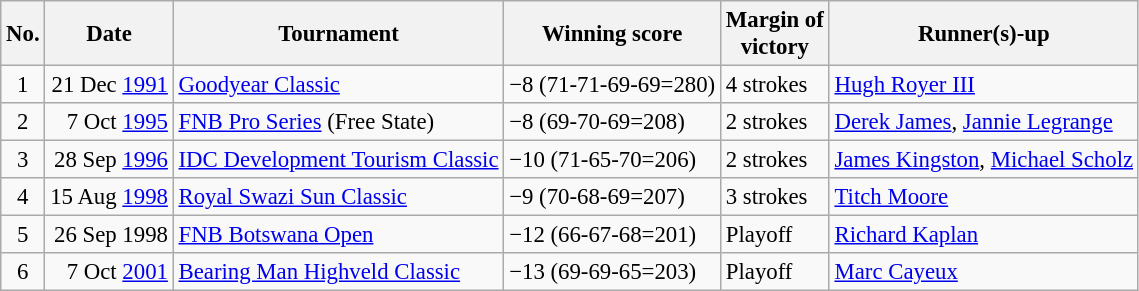<table class="wikitable" style="font-size:95%;">
<tr>
<th>No.</th>
<th>Date</th>
<th>Tournament</th>
<th>Winning score</th>
<th>Margin of<br>victory</th>
<th>Runner(s)-up</th>
</tr>
<tr>
<td align=center>1</td>
<td align=right>21 Dec <a href='#'>1991</a></td>
<td><a href='#'>Goodyear Classic</a></td>
<td>−8 (71-71-69-69=280)</td>
<td>4 strokes</td>
<td> <a href='#'>Hugh Royer III</a></td>
</tr>
<tr>
<td align=center>2</td>
<td align=right>7 Oct <a href='#'>1995</a></td>
<td><a href='#'>FNB Pro Series</a> (Free State)</td>
<td>−8 (69-70-69=208)</td>
<td>2 strokes</td>
<td> <a href='#'>Derek James</a>,  <a href='#'>Jannie Legrange</a></td>
</tr>
<tr>
<td align=center>3</td>
<td align=right>28 Sep <a href='#'>1996</a></td>
<td><a href='#'>IDC Development Tourism Classic</a></td>
<td>−10 (71-65-70=206)</td>
<td>2 strokes</td>
<td> <a href='#'>James Kingston</a>,  <a href='#'>Michael Scholz</a></td>
</tr>
<tr>
<td align=center>4</td>
<td align=right>15 Aug <a href='#'>1998</a></td>
<td><a href='#'>Royal Swazi Sun Classic</a></td>
<td>−9 (70-68-69=207)</td>
<td>3 strokes</td>
<td> <a href='#'>Titch Moore</a></td>
</tr>
<tr>
<td align=center>5</td>
<td align=right>26 Sep 1998</td>
<td><a href='#'>FNB Botswana Open</a></td>
<td>−12 (66-67-68=201)</td>
<td>Playoff</td>
<td> <a href='#'>Richard Kaplan</a></td>
</tr>
<tr>
<td align=center>6</td>
<td align=right>7 Oct <a href='#'>2001</a></td>
<td><a href='#'>Bearing Man Highveld Classic</a></td>
<td>−13 (69-69-65=203)</td>
<td>Playoff</td>
<td> <a href='#'>Marc Cayeux</a></td>
</tr>
</table>
